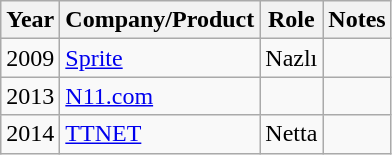<table class="wikitable sortable plainrowheaders">
<tr>
<th scope="col">Year</th>
<th scope="col">Company/Product</th>
<th scope="col">Role</th>
<th scope="col" class="unsortable">Notes</th>
</tr>
<tr>
<td>2009</td>
<td><a href='#'>Sprite</a></td>
<td>Nazlı</td>
<td></td>
</tr>
<tr>
<td>2013</td>
<td><a href='#'>N11.com</a></td>
<td></td>
<td></td>
</tr>
<tr>
<td>2014</td>
<td><a href='#'>TTNET</a></td>
<td>Netta</td>
<td></td>
</tr>
</table>
